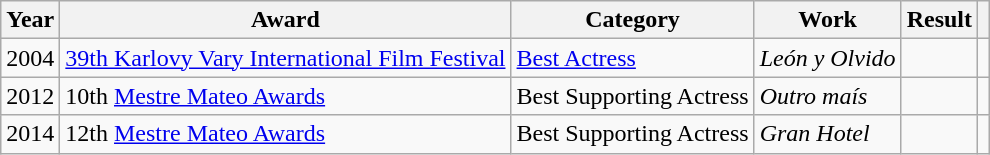<table class="wikitable sortable plainrowheaders">
<tr>
<th>Year</th>
<th>Award</th>
<th>Category</th>
<th>Work</th>
<th>Result</th>
<th scope="col" class="unsortable"></th>
</tr>
<tr>
<td align = "center">2004</td>
<td><a href='#'>39th Karlovy Vary International Film Festival</a></td>
<td><a href='#'>Best Actress</a></td>
<td><em>León y Olvido</em></td>
<td></td>
<td align = "center"></td>
</tr>
<tr>
<td align = "center">2012</td>
<td>10th <a href='#'>Mestre Mateo Awards</a></td>
<td>Best Supporting Actress</td>
<td><em>Outro maís</em></td>
<td></td>
<td align = "center"></td>
</tr>
<tr>
<td align = "center">2014</td>
<td>12th <a href='#'>Mestre Mateo Awards</a></td>
<td>Best Supporting Actress</td>
<td><em>Gran Hotel</em></td>
<td></td>
<td align = "center"></td>
</tr>
</table>
